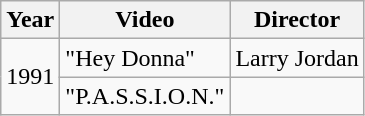<table class="wikitable">
<tr>
<th>Year</th>
<th>Video</th>
<th>Director</th>
</tr>
<tr>
<td rowspan="2">1991</td>
<td>"Hey Donna"</td>
<td>Larry Jordan</td>
</tr>
<tr>
<td>"P.A.S.S.I.O.N."</td>
<td></td>
</tr>
</table>
